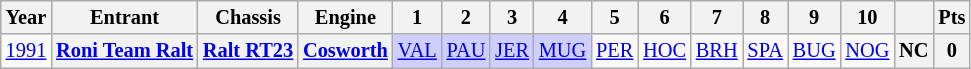<table class="wikitable" style="text-align:center; font-size:85%">
<tr>
<th>Year</th>
<th>Entrant</th>
<th>Chassis</th>
<th>Engine</th>
<th>1</th>
<th>2</th>
<th>3</th>
<th>4</th>
<th>5</th>
<th>6</th>
<th>7</th>
<th>8</th>
<th>9</th>
<th>10</th>
<th></th>
<th>Pts</th>
</tr>
<tr>
<td><a href='#'>1991</a></td>
<th nowrap><a href='#'>Roni Team Ralt</a></th>
<th nowrap><a href='#'>Ralt RT23</a></th>
<th><a href='#'>Cosworth</a></th>
<td style="background:#CFCFFF;"><a href='#'>VAL</a><br></td>
<td style="background:#CFCFFF;"><a href='#'>PAU</a><br></td>
<td style="background:#CFCFFF;"><a href='#'>JER</a><br></td>
<td style="background:#CFCFFF;"><a href='#'>MUG</a><br></td>
<td><a href='#'>PER</a></td>
<td><a href='#'>HOC</a></td>
<td><a href='#'>BRH</a></td>
<td><a href='#'>SPA</a></td>
<td><a href='#'>BUG</a></td>
<td><a href='#'>NOG</a></td>
<th>NC</th>
<th>0</th>
</tr>
</table>
